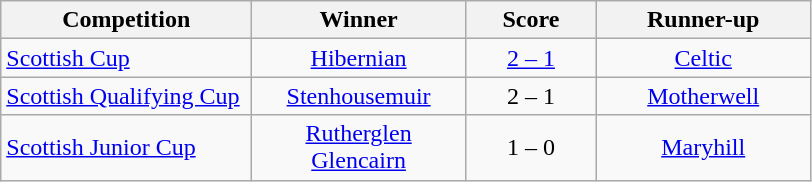<table class="wikitable" style="text-align: center;">
<tr>
<th width=160>Competition</th>
<th width=135>Winner</th>
<th width=80>Score</th>
<th width=135>Runner-up</th>
</tr>
<tr>
<td align=left><a href='#'>Scottish Cup</a></td>
<td><a href='#'>Hibernian</a></td>
<td><a href='#'>2 – 1</a></td>
<td><a href='#'>Celtic</a></td>
</tr>
<tr>
<td align=left><a href='#'>Scottish Qualifying Cup</a></td>
<td><a href='#'>Stenhousemuir</a></td>
<td>2 – 1</td>
<td><a href='#'>Motherwell</a></td>
</tr>
<tr>
<td align=left><a href='#'>Scottish Junior Cup</a></td>
<td><a href='#'>Rutherglen Glencairn</a></td>
<td>1 – 0</td>
<td><a href='#'>Maryhill</a></td>
</tr>
</table>
